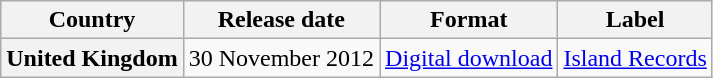<table class="wikitable plainrowheaders">
<tr>
<th scope="col">Country</th>
<th scope="col">Release date</th>
<th scope="col">Format</th>
<th scope="col">Label</th>
</tr>
<tr>
<th scope="row">United Kingdom</th>
<td>30 November 2012</td>
<td><a href='#'>Digital download</a></td>
<td><a href='#'>Island Records</a></td>
</tr>
</table>
